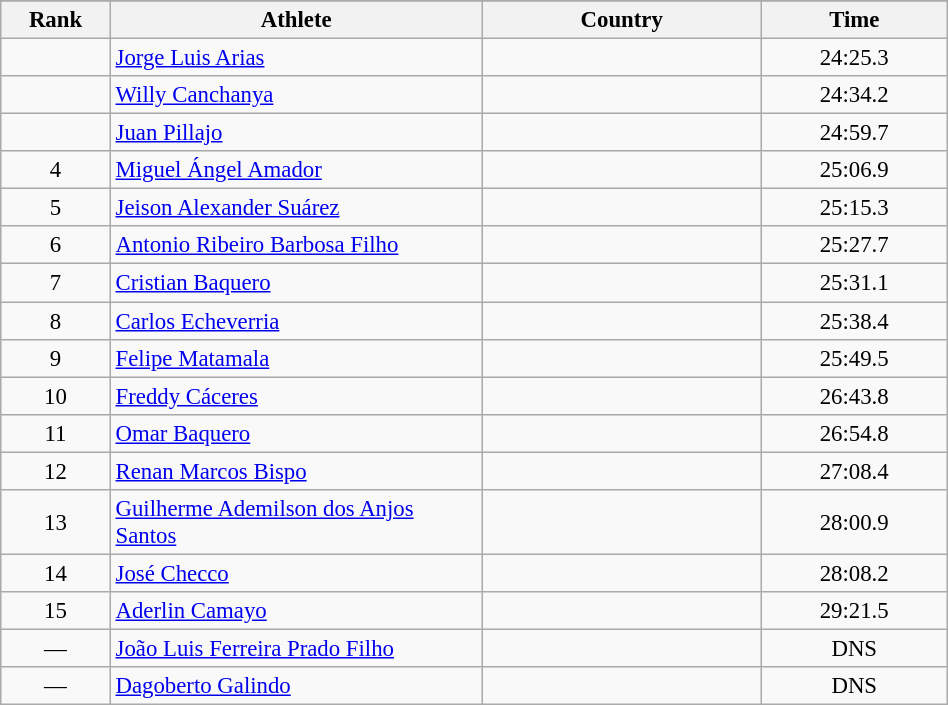<table class="wikitable sortable" style=" text-align:center; font-size:95%;" width="50%">
<tr>
</tr>
<tr>
<th width=5%>Rank</th>
<th width=20%>Athlete</th>
<th width=15%>Country</th>
<th width=10%>Time</th>
</tr>
<tr>
<td align=center></td>
<td align=left><a href='#'>Jorge Luis Arias</a></td>
<td align=left></td>
<td>24:25.3</td>
</tr>
<tr>
<td align=center></td>
<td align=left><a href='#'>Willy Canchanya</a></td>
<td align=left></td>
<td>24:34.2</td>
</tr>
<tr>
<td align=center></td>
<td align=left><a href='#'>Juan Pillajo</a></td>
<td align=left></td>
<td>24:59.7</td>
</tr>
<tr>
<td align=center>4</td>
<td align=left><a href='#'>Miguel Ángel Amador</a></td>
<td align=left></td>
<td>25:06.9</td>
</tr>
<tr>
<td align=center>5</td>
<td align=left><a href='#'>Jeison Alexander Suárez</a></td>
<td align=left></td>
<td>25:15.3</td>
</tr>
<tr>
<td align=center>6</td>
<td align=left><a href='#'>Antonio Ribeiro Barbosa Filho</a></td>
<td align=left></td>
<td>25:27.7</td>
</tr>
<tr>
<td align=center>7</td>
<td align=left><a href='#'>Cristian Baquero</a></td>
<td align=left></td>
<td>25:31.1</td>
</tr>
<tr>
<td align=center>8</td>
<td align=left><a href='#'>Carlos Echeverria</a></td>
<td align=left></td>
<td>25:38.4</td>
</tr>
<tr>
<td align=center>9</td>
<td align=left><a href='#'>Felipe Matamala</a></td>
<td align=left></td>
<td>25:49.5</td>
</tr>
<tr>
<td align=center>10</td>
<td align=left><a href='#'>Freddy Cáceres</a></td>
<td align=left></td>
<td>26:43.8</td>
</tr>
<tr>
<td align=center>11</td>
<td align=left><a href='#'>Omar Baquero</a></td>
<td align=left></td>
<td>26:54.8</td>
</tr>
<tr>
<td align=center>12</td>
<td align=left><a href='#'>Renan Marcos Bispo</a></td>
<td align=left></td>
<td>27:08.4</td>
</tr>
<tr>
<td align=center>13</td>
<td align=left><a href='#'>Guilherme Ademilson dos Anjos Santos</a></td>
<td align=left></td>
<td>28:00.9</td>
</tr>
<tr>
<td align=center>14</td>
<td align=left><a href='#'>José Checco</a></td>
<td align=left></td>
<td>28:08.2</td>
</tr>
<tr>
<td align=center>15</td>
<td align=left><a href='#'>Aderlin Camayo</a></td>
<td align=left></td>
<td>29:21.5</td>
</tr>
<tr>
<td align=center>—</td>
<td align=left><a href='#'>João Luis Ferreira Prado Filho</a></td>
<td align=left></td>
<td>DNS</td>
</tr>
<tr>
<td align=center>—</td>
<td align=left><a href='#'>Dagoberto Galindo</a></td>
<td align=left></td>
<td>DNS</td>
</tr>
</table>
